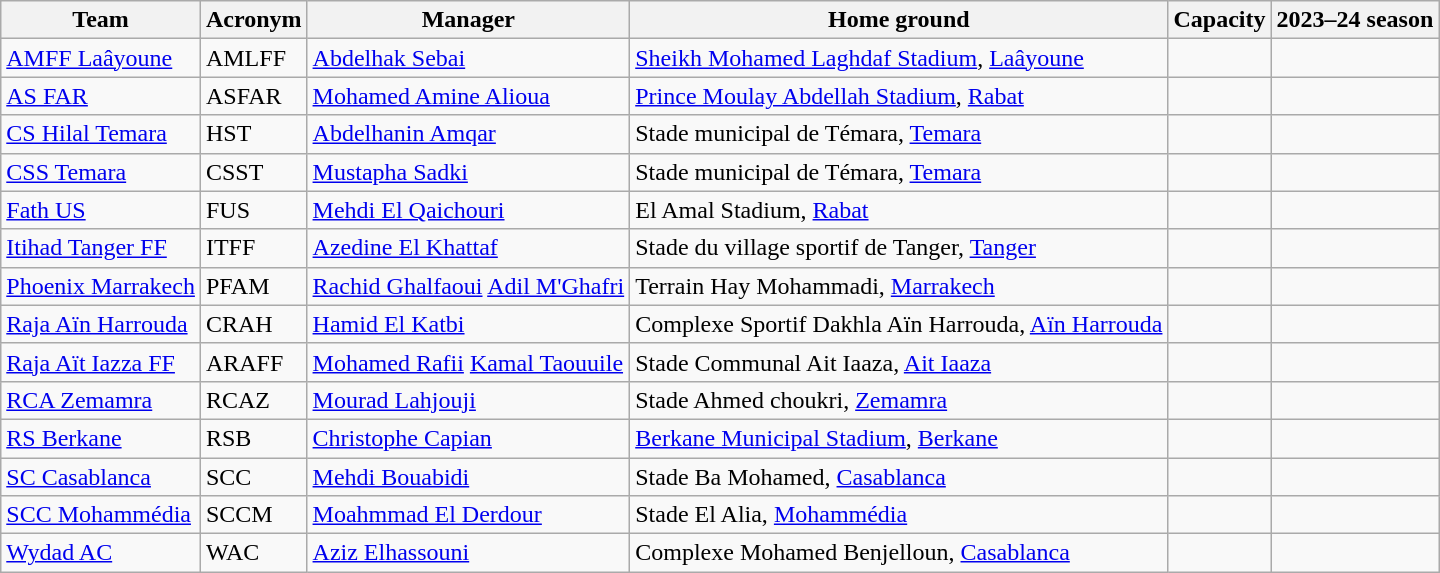<table class="wikitable sortable">
<tr>
<th>Team</th>
<th>Acronym</th>
<th>Manager</th>
<th>Home ground</th>
<th>Capacity</th>
<th data-sort-type=number>2023–24 season</th>
</tr>
<tr>
<td><a href='#'>AMFF Laâyoune</a></td>
<td>AMLFF</td>
<td> <a href='#'>Abdelhak Sebai</a></td>
<td><a href='#'>Sheikh Mohamed Laghdaf Stadium</a>, <a href='#'>Laâyoune</a></td>
<td></td>
<td align="center"></td>
</tr>
<tr>
<td><a href='#'>AS FAR</a></td>
<td>ASFAR</td>
<td> <a href='#'>Mohamed Amine Alioua</a></td>
<td><a href='#'>Prince Moulay Abdellah Stadium</a>, <a href='#'>Rabat</a></td>
<td></td>
<td align="center"></td>
</tr>
<tr>
<td><a href='#'>CS Hilal Temara</a></td>
<td>HST</td>
<td> <a href='#'>Abdelhanin Amqar</a></td>
<td>Stade municipal de Témara, <a href='#'>Temara</a></td>
<td></td>
<td align="center"></td>
</tr>
<tr>
<td><a href='#'>CSS Temara</a></td>
<td>CSST</td>
<td> <a href='#'>Mustapha Sadki</a></td>
<td>Stade municipal de Témara, <a href='#'>Temara</a></td>
<td></td>
<td align="center"></td>
</tr>
<tr>
<td><a href='#'>Fath US</a></td>
<td>FUS</td>
<td> <a href='#'>Mehdi El Qaichouri</a></td>
<td>El Amal Stadium, <a href='#'>Rabat</a></td>
<td></td>
<td align="center"></td>
</tr>
<tr>
<td><a href='#'>Itihad Tanger FF</a></td>
<td>ITFF</td>
<td> <a href='#'>Azedine El Khattaf</a></td>
<td>Stade du village sportif de Tanger, <a href='#'>Tanger</a></td>
<td></td>
<td align="center"></td>
</tr>
<tr>
<td><a href='#'>Phoenix Marrakech</a></td>
<td>PFAM</td>
<td> <a href='#'>Rachid Ghalfaoui</a>   <a href='#'>Adil M'Ghafri</a></td>
<td>Terrain Hay Mohammadi, <a href='#'>Marrakech</a></td>
<td></td>
<td align="center"></td>
</tr>
<tr>
<td><a href='#'>Raja Aïn Harrouda</a></td>
<td>CRAH</td>
<td> <a href='#'>Hamid El Katbi</a></td>
<td>Complexe Sportif Dakhla Aïn Harrouda, <a href='#'>Aïn Harrouda</a></td>
<td></td>
<td align="center"></td>
</tr>
<tr>
<td><a href='#'>Raja Aït Iazza FF</a></td>
<td>ARAFF</td>
<td> <a href='#'>Mohamed Rafii</a>   <a href='#'>Kamal Taouuile</a></td>
<td>Stade Communal Ait Iaaza, <a href='#'>Ait Iaaza</a></td>
<td></td>
<td align="center"></td>
</tr>
<tr>
<td><a href='#'>RCA Zemamra</a></td>
<td>RCAZ</td>
<td> <a href='#'>Mourad Lahjouji</a></td>
<td>Stade Ahmed choukri, <a href='#'>Zemamra</a></td>
<td></td>
<td align="center"></td>
</tr>
<tr>
<td><a href='#'>RS Berkane</a></td>
<td>RSB</td>
<td> <a href='#'>Christophe Capian</a></td>
<td><a href='#'>Berkane Municipal Stadium</a>, <a href='#'>Berkane</a></td>
<td></td>
<td align="center"></td>
</tr>
<tr>
<td><a href='#'>SC Casablanca</a></td>
<td>SCC</td>
<td> <a href='#'>Mehdi Bouabidi</a></td>
<td>Stade Ba Mohamed, <a href='#'>Casablanca</a></td>
<td></td>
<td align="center"></td>
</tr>
<tr>
<td><a href='#'>SCC Mohammédia</a></td>
<td>SCCM</td>
<td> <a href='#'>Moahmmad El Derdour</a></td>
<td>Stade El Alia, <a href='#'>Mohammédia</a></td>
<td></td>
<td align="center"></td>
</tr>
<tr>
<td><a href='#'>Wydad AC</a></td>
<td>WAC</td>
<td> <a href='#'>Aziz Elhassouni</a></td>
<td>Complexe Mohamed Benjelloun, <a href='#'>Casablanca</a></td>
<td></td>
<td align="center"></td>
</tr>
</table>
